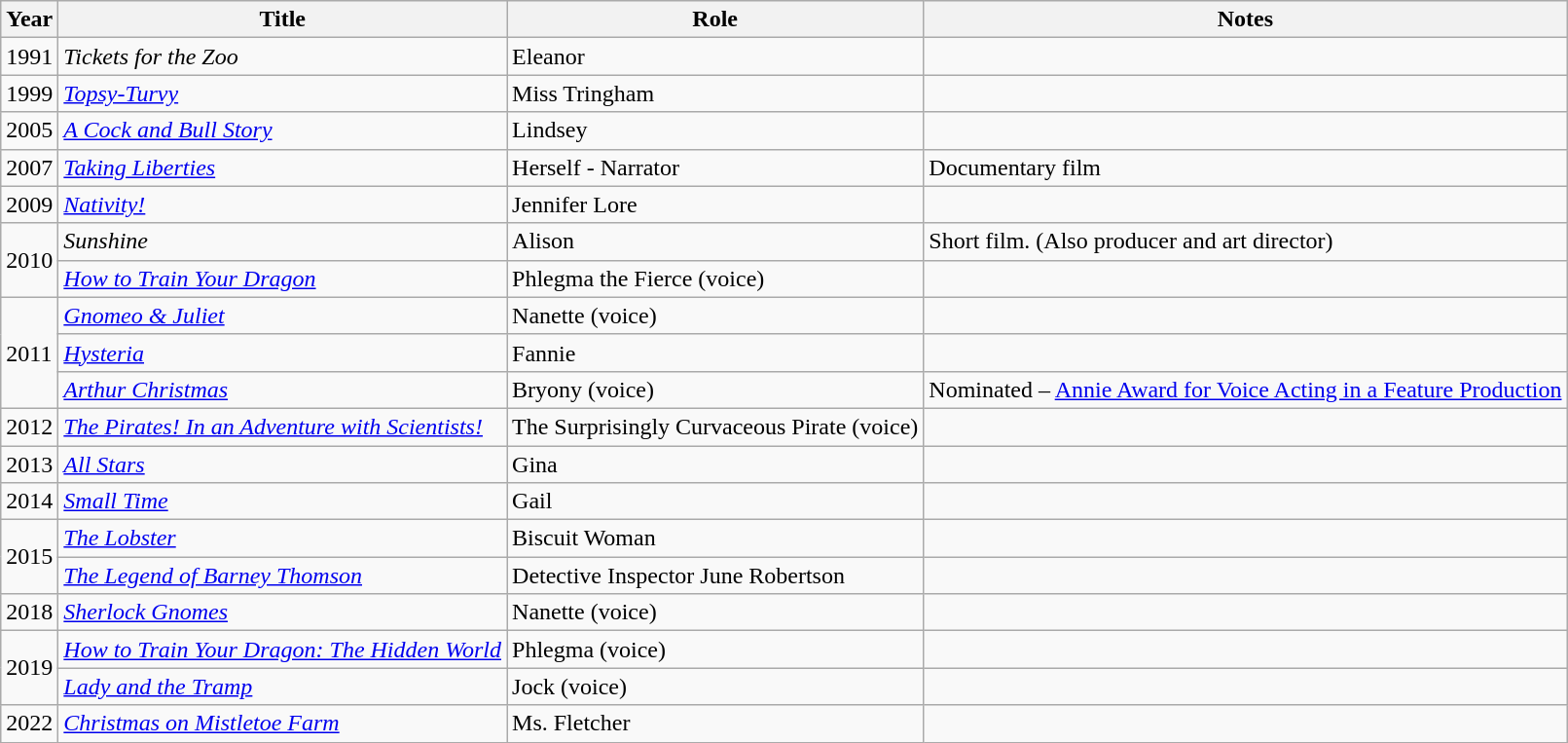<table class="wikitable sortable">
<tr>
<th>Year</th>
<th>Title</th>
<th>Role</th>
<th>Notes</th>
</tr>
<tr>
<td>1991</td>
<td><em>Tickets for the Zoo</em></td>
<td>Eleanor</td>
<td></td>
</tr>
<tr>
<td>1999</td>
<td><em><a href='#'>Topsy-Turvy</a></em></td>
<td>Miss Tringham</td>
<td></td>
</tr>
<tr>
<td>2005</td>
<td><em><a href='#'>A Cock and Bull Story</a></em></td>
<td>Lindsey</td>
<td></td>
</tr>
<tr>
<td>2007</td>
<td><em><a href='#'>Taking Liberties</a></em></td>
<td>Herself - Narrator</td>
<td>Documentary film</td>
</tr>
<tr>
<td>2009</td>
<td><em><a href='#'>Nativity!</a></em></td>
<td>Jennifer Lore</td>
<td></td>
</tr>
<tr>
<td rowspan="2">2010</td>
<td><em>Sunshine</em></td>
<td>Alison</td>
<td>Short film. (Also producer and art director)</td>
</tr>
<tr>
<td><em><a href='#'>How to Train Your Dragon</a></em></td>
<td>Phlegma the Fierce (voice)</td>
<td></td>
</tr>
<tr>
<td rowspan="3">2011</td>
<td><em><a href='#'>Gnomeo & Juliet</a></em></td>
<td>Nanette (voice)</td>
</tr>
<tr>
<td><em><a href='#'>Hysteria</a></em></td>
<td>Fannie</td>
<td></td>
</tr>
<tr>
<td><em><a href='#'>Arthur Christmas</a></em></td>
<td>Bryony (voice)</td>
<td>Nominated – <a href='#'>Annie Award for Voice Acting in a Feature Production</a></td>
</tr>
<tr>
<td>2012</td>
<td><em><a href='#'>The Pirates! In an Adventure with Scientists!</a></em></td>
<td>The Surprisingly Curvaceous Pirate (voice)</td>
<td></td>
</tr>
<tr>
<td>2013</td>
<td><em><a href='#'>All Stars</a></em></td>
<td>Gina</td>
<td></td>
</tr>
<tr>
<td>2014</td>
<td><em><a href='#'>Small Time</a></em></td>
<td>Gail</td>
<td></td>
</tr>
<tr>
<td rowspan="2">2015</td>
<td><em><a href='#'>The Lobster</a></em></td>
<td>Biscuit Woman</td>
<td></td>
</tr>
<tr>
<td><em><a href='#'>The Legend of Barney Thomson</a></em></td>
<td>Detective Inspector June Robertson</td>
<td></td>
</tr>
<tr>
<td>2018</td>
<td><em><a href='#'>Sherlock Gnomes</a></em></td>
<td>Nanette (voice)</td>
<td></td>
</tr>
<tr>
<td rowspan="2">2019</td>
<td><em><a href='#'>How to Train Your Dragon: The Hidden World</a></em></td>
<td>Phlegma (voice)</td>
<td></td>
</tr>
<tr>
<td><em><a href='#'>Lady and the Tramp</a></em></td>
<td>Jock (voice)</td>
<td></td>
</tr>
<tr>
<td>2022</td>
<td><em><a href='#'>Christmas on Mistletoe Farm</a></em></td>
<td>Ms. Fletcher</td>
<td></td>
</tr>
</table>
